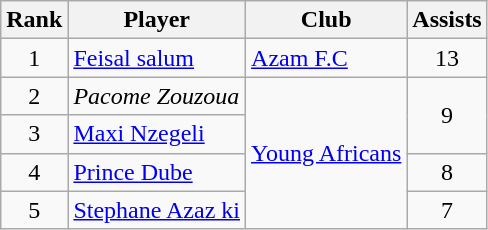<table class="wikitable" style="text-align:center">
<tr>
<th>Rank</th>
<th>Player</th>
<th>Club</th>
<th>Assists</th>
</tr>
<tr>
<td>1</td>
<td align="left"> <a href='#'>Feisal salum</a></td>
<td align="left"><a href='#'>Azam F.C</a></td>
<td>13</td>
</tr>
<tr>
<td>2</td>
<td align="left"> <em>Pacome Zouzoua</em></td>
<td rowspan="4"><a href='#'>Young Africans</a></td>
<td rowspan="2">9</td>
</tr>
<tr>
<td>3</td>
<td align="left"> <a href='#'>Maxi Nzegeli</a></td>
</tr>
<tr>
<td>4</td>
<td align="left"> <a href='#'>Prince Dube</a></td>
<td>8</td>
</tr>
<tr>
<td>5</td>
<td align="left"> <a href='#'>Stephane Azaz ki</a></td>
<td>7</td>
</tr>
</table>
